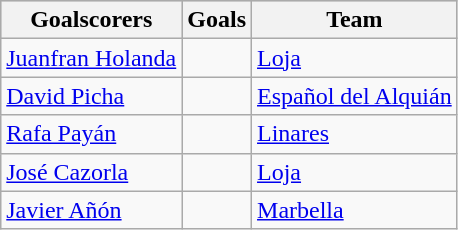<table class="wikitable sortable" class="wikitable">
<tr style="background:#ccc; text-align:center;">
<th>Goalscorers</th>
<th>Goals</th>
<th>Team</th>
</tr>
<tr>
<td> <a href='#'>Juanfran Holanda</a></td>
<td></td>
<td><a href='#'>Loja</a></td>
</tr>
<tr>
<td> <a href='#'>David Picha</a></td>
<td></td>
<td><a href='#'>Español del Alquián</a></td>
</tr>
<tr>
<td> <a href='#'>Rafa Payán</a></td>
<td></td>
<td><a href='#'>Linares</a></td>
</tr>
<tr>
<td> <a href='#'>José Cazorla</a></td>
<td></td>
<td><a href='#'>Loja</a></td>
</tr>
<tr>
<td> <a href='#'>Javier Añón</a></td>
<td></td>
<td><a href='#'>Marbella</a></td>
</tr>
</table>
